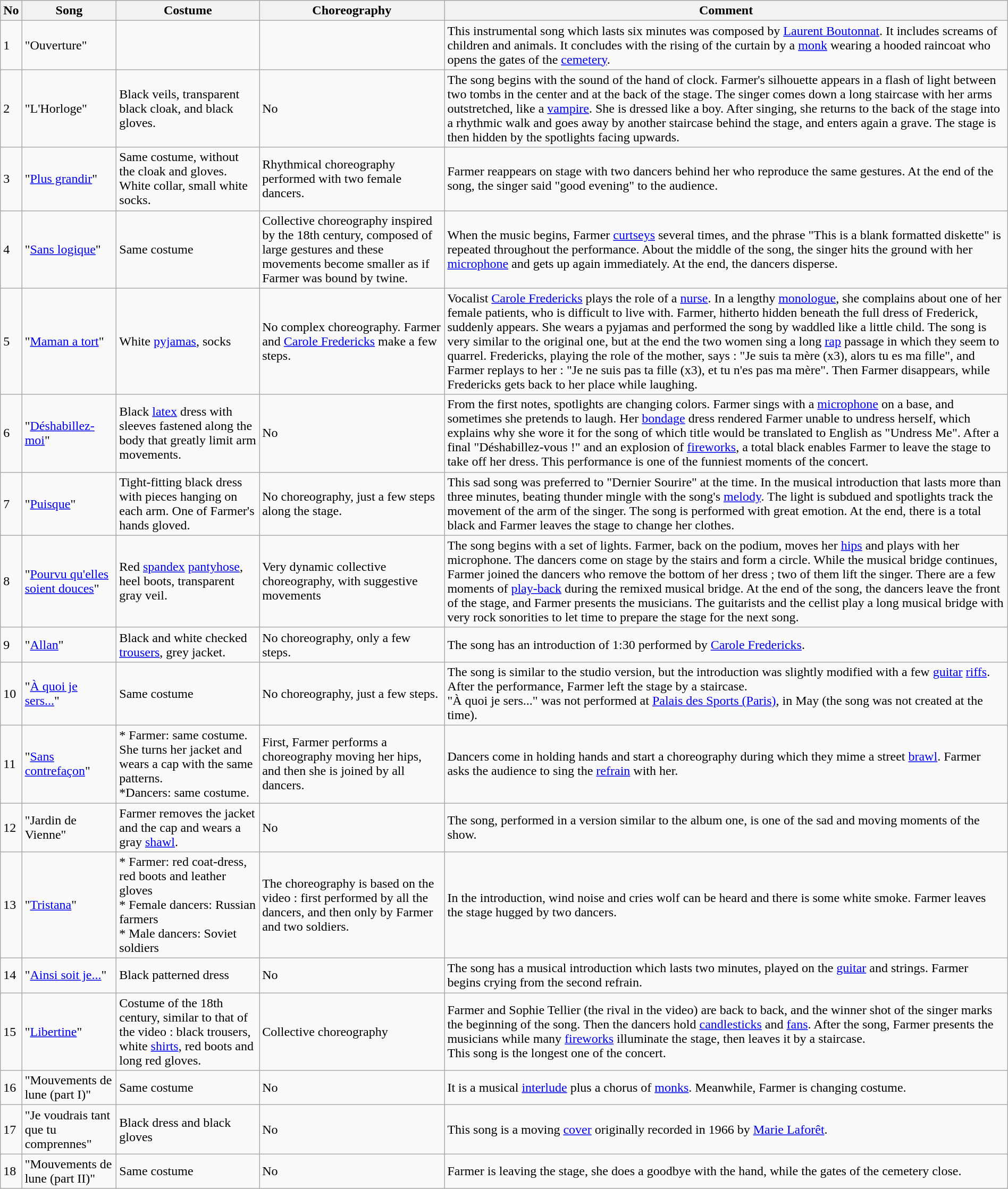<table class="wikitable" width="100%" border="1">
<tr>
<th>No</th>
<th>Song</th>
<th>Costume</th>
<th>Choreography</th>
<th>Comment</th>
</tr>
<tr>
<td>1</td>
<td>"Ouverture"</td>
<td></td>
<td></td>
<td>This instrumental song which lasts six minutes was composed by <a href='#'>Laurent Boutonnat</a>. It includes screams of children and animals. It concludes with the rising of the curtain by a <a href='#'>monk</a> wearing a hooded raincoat who opens the gates of the <a href='#'>cemetery</a>.</td>
</tr>
<tr>
<td>2</td>
<td>"L'Horloge"</td>
<td>Black veils, transparent black cloak, and black gloves.</td>
<td>No</td>
<td>The song begins with the sound of the hand of clock. Farmer's silhouette appears in a flash of light between two tombs in the center and at the back of the stage. The singer comes down a long staircase with her arms outstretched, like a <a href='#'>vampire</a>. She is dressed like a boy. After singing, she returns to the back of the stage into a rhythmic walk and goes away by another staircase behind the stage, and enters again a grave. The stage is then hidden by the spotlights facing upwards.</td>
</tr>
<tr>
<td>3</td>
<td>"<a href='#'>Plus grandir</a>"</td>
<td>Same costume, without the cloak and gloves. White collar, small white socks.</td>
<td>Rhythmical choreography performed with two female dancers.</td>
<td>Farmer reappears on stage with two dancers behind her who reproduce the same gestures. At the end of the song, the singer said "good evening" to the audience.</td>
</tr>
<tr>
<td>4</td>
<td>"<a href='#'>Sans logique</a>"</td>
<td>Same costume</td>
<td>Collective choreography inspired by the 18th century, composed of large gestures and these movements become smaller as if Farmer was bound by twine.</td>
<td>When the music begins, Farmer <a href='#'>curtseys</a> several times, and the phrase "This is a blank formatted diskette" is repeated throughout the performance. About the middle of the song, the singer hits the ground with her <a href='#'>microphone</a> and gets up again immediately. At the end, the dancers disperse.</td>
</tr>
<tr>
<td>5</td>
<td>"<a href='#'>Maman a tort</a>"</td>
<td>White <a href='#'>pyjamas</a>, socks</td>
<td>No complex choreography. Farmer and <a href='#'>Carole Fredericks</a> make a few steps.</td>
<td>Vocalist <a href='#'>Carole Fredericks</a> plays the role of a <a href='#'>nurse</a>. In a lengthy <a href='#'>monologue</a>, she complains about one of her female patients, who is difficult to live with. Farmer, hitherto hidden beneath the full dress of Frederick, suddenly appears. She wears a pyjamas and performed the song by waddled like a little child. The song is very similar to the original one, but at the end the two women sing a long <a href='#'>rap</a> passage in which they seem to quarrel. Fredericks, playing the role of the mother, says : "Je suis ta mère (x3), alors tu es ma fille", and Farmer replays to her : "Je ne suis pas ta fille (x3), et tu n'es pas ma mère". Then Farmer disappears, while Fredericks gets back to her place while laughing.</td>
</tr>
<tr>
<td>6</td>
<td>"<a href='#'>Déshabillez-moi</a>"</td>
<td>Black <a href='#'>latex</a> dress with sleeves fastened along the body that greatly limit arm movements.</td>
<td>No</td>
<td>From the first notes, spotlights are changing colors. Farmer sings with a <a href='#'>microphone</a> on a base, and sometimes she pretends to laugh. Her <a href='#'>bondage</a> dress rendered Farmer unable to undress herself, which explains why she wore it for the song of which title would be translated to English as "Undress Me". After a final "Déshabillez-vous !" and an explosion of <a href='#'>fireworks</a>, a total black enables Farmer to leave the stage to take off her dress. This performance is one of the funniest moments of the concert.</td>
</tr>
<tr>
<td>7</td>
<td>"<a href='#'>Puisque</a>"</td>
<td>Tight-fitting black dress with pieces hanging on each arm. One of Farmer's hands gloved.</td>
<td>No choreography, just a few steps along the stage.</td>
<td>This sad song was preferred to "Dernier Sourire" at the time. In the musical introduction that lasts more than three minutes, beating thunder mingle with the song's <a href='#'>melody</a>. The light is subdued and spotlights track the movement of the arm of the singer. The song is performed with great emotion. At the end, there is a total black and Farmer leaves the stage to change her clothes.</td>
</tr>
<tr>
<td>8</td>
<td>"<a href='#'>Pourvu qu'elles soient douces</a>"</td>
<td>Red <a href='#'>spandex</a> <a href='#'>pantyhose</a>, heel boots, transparent gray veil.</td>
<td>Very dynamic collective choreography, with suggestive movements</td>
<td>The song begins with a set of lights. Farmer, back on the podium, moves her <a href='#'>hips</a> and plays with her microphone. The dancers come on stage by the stairs and form a circle. While the musical bridge continues, Farmer joined the dancers who remove the bottom of her dress ; two of them lift the singer. There are a few moments of <a href='#'>play-back</a> during the remixed musical bridge. At the end of the song, the dancers leave the front of the stage, and Farmer presents the musicians. The guitarists and the cellist play a long musical bridge with very rock sonorities to let time to prepare the stage for the next song.</td>
</tr>
<tr>
<td>9</td>
<td>"<a href='#'>Allan</a>"</td>
<td>Black and white checked <a href='#'>trousers</a>, grey jacket.</td>
<td>No choreography, only a few steps.</td>
<td>The song has an introduction of 1:30 performed by <a href='#'>Carole Fredericks</a>.</td>
</tr>
<tr>
<td>10</td>
<td>"<a href='#'>À quoi je sers...</a>"</td>
<td>Same costume</td>
<td>No choreography, just a few steps.</td>
<td>The song is similar to the studio version, but the introduction was slightly modified with a few <a href='#'>guitar</a> <a href='#'>riffs</a>. After the performance, Farmer left the stage by a staircase.<br>"À quoi je sers..." was not performed at <a href='#'>Palais des Sports (Paris)</a>, in May (the song was not created at the time).</td>
</tr>
<tr>
<td>11</td>
<td>"<a href='#'>Sans contrefaçon</a>"</td>
<td>* Farmer: same costume. She turns her jacket and wears a cap with the same patterns. <br>*Dancers: same costume.</td>
<td>First, Farmer performs a choreography moving her hips, and then she is joined by all dancers.</td>
<td>Dancers come in holding hands and start a choreography during which they mime a street <a href='#'>brawl</a>. Farmer asks the audience to sing the <a href='#'>refrain</a> with her.</td>
</tr>
<tr>
<td>12</td>
<td>"Jardin de Vienne"</td>
<td>Farmer removes the jacket and the cap and wears a gray <a href='#'>shawl</a>.</td>
<td>No</td>
<td>The song, performed in a version similar to the album one, is one of the sad and moving moments of the show.</td>
</tr>
<tr>
<td>13</td>
<td>"<a href='#'>Tristana</a>"</td>
<td>* Farmer: red coat-dress, red boots and leather gloves<br> * Female dancers: Russian farmers<br> * Male dancers: Soviet soldiers</td>
<td>The choreography is based on the video : first performed by all the dancers, and then only by Farmer and two soldiers.</td>
<td>In the introduction, wind noise and cries wolf can be heard and there is some white smoke. Farmer leaves the stage hugged by two dancers.</td>
</tr>
<tr>
<td>14</td>
<td>"<a href='#'>Ainsi soit je...</a>"</td>
<td>Black patterned dress</td>
<td>No</td>
<td>The song has a musical introduction which lasts two minutes, played on the <a href='#'>guitar</a> and strings. Farmer begins crying from the second refrain.</td>
</tr>
<tr>
<td>15</td>
<td>"<a href='#'>Libertine</a>"</td>
<td>Costume of the 18th century, similar to that of the video : black trousers, white <a href='#'>shirts</a>, red boots and long red gloves.</td>
<td>Collective choreography</td>
<td>Farmer and Sophie Tellier (the rival in the video) are back to back, and the winner shot of the singer marks the beginning of the song. Then the dancers hold <a href='#'>candlesticks</a> and <a href='#'>fans</a>. After the song, Farmer presents the musicians while many <a href='#'>fireworks</a> illuminate the stage, then leaves it by a staircase.<br>This song is the longest one of the concert.</td>
</tr>
<tr>
<td>16</td>
<td>"Mouvements de lune (part I)"</td>
<td>Same costume</td>
<td>No</td>
<td>It is a musical <a href='#'>interlude</a> plus a chorus of <a href='#'>monks</a>. Meanwhile, Farmer is changing costume.</td>
</tr>
<tr>
<td>17</td>
<td>"Je voudrais tant que tu comprennes"</td>
<td>Black dress and black gloves</td>
<td>No</td>
<td>This song is a moving <a href='#'>cover</a> originally recorded in 1966 by <a href='#'>Marie Laforêt</a>.</td>
</tr>
<tr>
<td>18</td>
<td>"Mouvements de lune (part II)"</td>
<td>Same costume</td>
<td>No</td>
<td>Farmer is leaving the stage, she does a goodbye with the hand, while the gates of the cemetery close.</td>
</tr>
</table>
